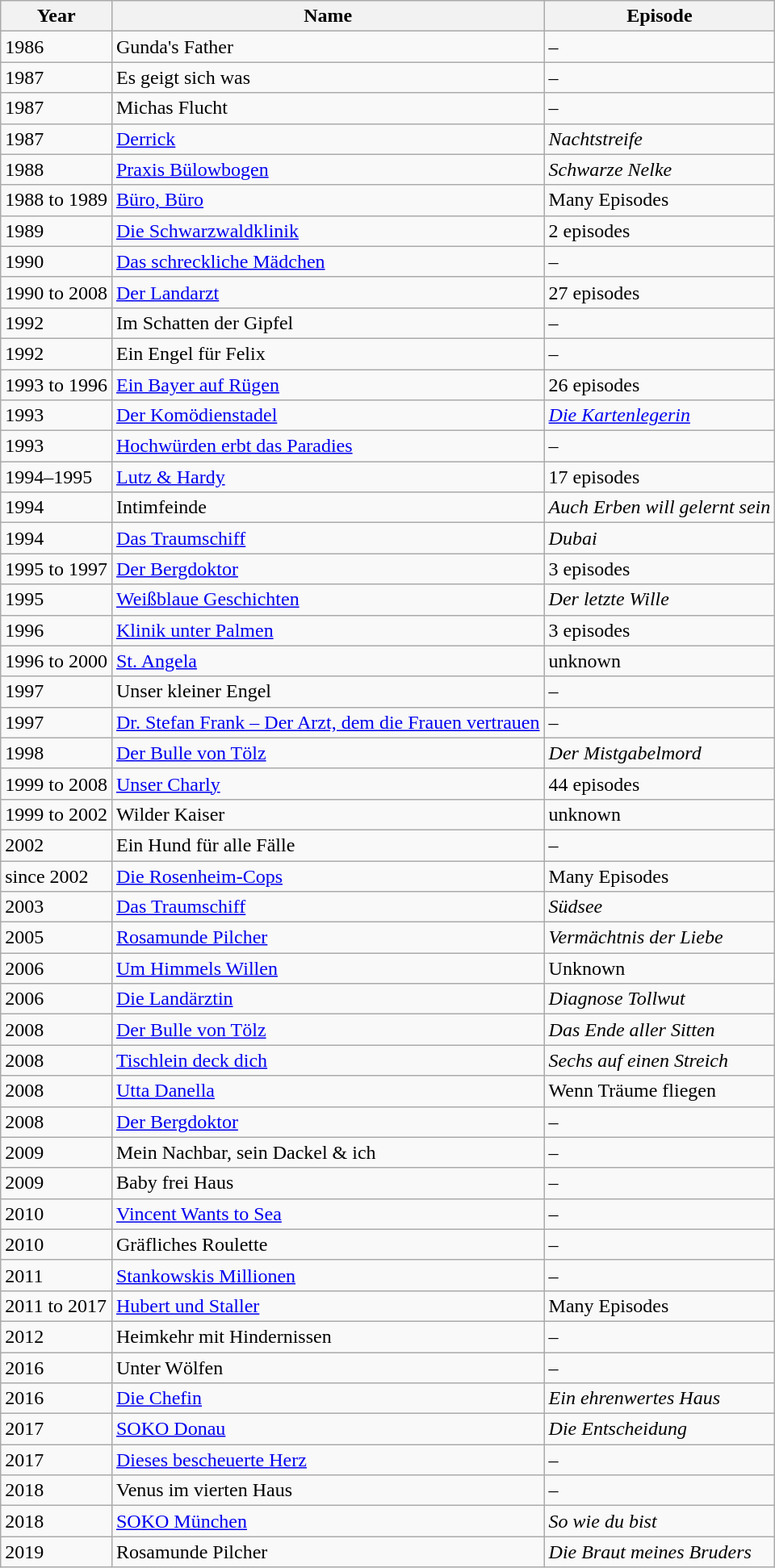<table class="wikitable sortable">
<tr>
<th>Year</th>
<th>Name</th>
<th>Episode</th>
</tr>
<tr>
<td>1986</td>
<td>Gunda's Father</td>
<td>–</td>
</tr>
<tr>
<td>1987</td>
<td>Es geigt sich was</td>
<td>–</td>
</tr>
<tr>
<td>1987</td>
<td>Michas Flucht</td>
<td>–</td>
</tr>
<tr>
<td>1987</td>
<td><a href='#'>Derrick</a></td>
<td><em>Nachtstreife</em></td>
</tr>
<tr>
<td>1988</td>
<td><a href='#'>Praxis Bülowbogen</a></td>
<td><em>Schwarze Nelke</em></td>
</tr>
<tr>
<td>1988 to 1989</td>
<td><a href='#'>Büro, Büro</a></td>
<td>Many Episodes</td>
</tr>
<tr>
<td>1989</td>
<td><a href='#'>Die Schwarzwaldklinik</a></td>
<td>2 episodes</td>
</tr>
<tr>
<td>1990</td>
<td><a href='#'>Das schreckliche Mädchen</a></td>
<td>–</td>
</tr>
<tr>
<td>1990 to 2008</td>
<td><a href='#'>Der Landarzt</a></td>
<td>27 episodes</td>
</tr>
<tr>
<td>1992</td>
<td>Im Schatten der Gipfel</td>
<td>–</td>
</tr>
<tr>
<td>1992</td>
<td>Ein Engel für Felix</td>
<td>–</td>
</tr>
<tr>
<td>1993 to 1996</td>
<td><a href='#'>Ein Bayer auf Rügen</a></td>
<td>26 episodes</td>
</tr>
<tr>
<td>1993</td>
<td><a href='#'>Der Komödienstadel</a></td>
<td><em><a href='#'>Die Kartenlegerin</a></em></td>
</tr>
<tr>
<td>1993</td>
<td><a href='#'>Hochwürden erbt das Paradies</a></td>
<td>–</td>
</tr>
<tr>
<td>1994–1995</td>
<td><a href='#'>Lutz & Hardy</a></td>
<td>17 episodes</td>
</tr>
<tr>
<td>1994</td>
<td>Intimfeinde</td>
<td><em>Auch Erben will gelernt sein</em></td>
</tr>
<tr>
<td>1994</td>
<td><a href='#'>Das Traumschiff</a></td>
<td><em>Dubai</em></td>
</tr>
<tr>
<td>1995 to 1997</td>
<td><a href='#'>Der Bergdoktor</a></td>
<td>3 episodes</td>
</tr>
<tr>
<td>1995</td>
<td><a href='#'>Weißblaue Geschichten</a></td>
<td><em>Der letzte Wille</em></td>
</tr>
<tr>
<td>1996</td>
<td><a href='#'>Klinik unter Palmen</a></td>
<td>3 episodes</td>
</tr>
<tr>
<td>1996 to 2000</td>
<td><a href='#'>St. Angela</a></td>
<td>unknown</td>
</tr>
<tr>
<td>1997</td>
<td>Unser kleiner Engel</td>
<td>–</td>
</tr>
<tr>
<td>1997</td>
<td><a href='#'>Dr. Stefan Frank – Der Arzt, dem die Frauen vertrauen</a></td>
<td>–</td>
</tr>
<tr>
<td>1998</td>
<td><a href='#'>Der Bulle von Tölz</a></td>
<td><em>Der Mistgabelmord</em></td>
</tr>
<tr>
<td>1999 to 2008</td>
<td><a href='#'>Unser Charly</a></td>
<td>44 episodes</td>
</tr>
<tr>
<td>1999 to 2002</td>
<td>Wilder Kaiser</td>
<td>unknown</td>
</tr>
<tr>
<td>2002</td>
<td>Ein Hund für alle Fälle</td>
<td>–</td>
</tr>
<tr>
<td>since 2002</td>
<td><a href='#'>Die Rosenheim-Cops</a></td>
<td>Many Episodes</td>
</tr>
<tr>
<td>2003</td>
<td><a href='#'>Das Traumschiff</a></td>
<td><em>Südsee</em></td>
</tr>
<tr>
<td>2005</td>
<td><a href='#'>Rosamunde Pilcher</a></td>
<td><em>Vermächtnis der Liebe</em></td>
</tr>
<tr>
<td>2006</td>
<td><a href='#'>Um Himmels Willen</a></td>
<td>Unknown</td>
</tr>
<tr>
<td>2006</td>
<td><a href='#'>Die Landärztin</a></td>
<td><em>Diagnose Tollwut</em></td>
</tr>
<tr>
<td>2008</td>
<td><a href='#'>Der Bulle von Tölz</a></td>
<td><em>Das Ende aller Sitten</em></td>
</tr>
<tr>
<td>2008</td>
<td><a href='#'>Tischlein deck dich</a></td>
<td><em>Sechs auf einen Streich</em></td>
</tr>
<tr>
<td>2008</td>
<td><a href='#'>Utta Danella</a></td>
<td>Wenn Träume fliegen</td>
</tr>
<tr>
<td>2008</td>
<td><a href='#'>Der Bergdoktor</a></td>
<td>–</td>
</tr>
<tr>
<td>2009</td>
<td>Mein Nachbar, sein Dackel & ich</td>
<td>–</td>
</tr>
<tr>
<td>2009</td>
<td>Baby frei Haus</td>
<td>–</td>
</tr>
<tr>
<td>2010</td>
<td><a href='#'>Vincent Wants to Sea</a></td>
<td>–</td>
</tr>
<tr>
<td>2010</td>
<td>Gräfliches Roulette</td>
<td>–</td>
</tr>
<tr>
<td>2011</td>
<td><a href='#'>Stankowskis Millionen</a></td>
<td>–</td>
</tr>
<tr>
<td>2011 to 2017</td>
<td><a href='#'>Hubert und Staller</a></td>
<td>Many Episodes</td>
</tr>
<tr>
<td>2012</td>
<td>Heimkehr mit Hindernissen</td>
<td>–</td>
</tr>
<tr>
<td>2016</td>
<td>Unter Wölfen</td>
<td>–</td>
</tr>
<tr>
<td>2016</td>
<td><a href='#'>Die Chefin</a></td>
<td><em>Ein ehrenwertes Haus</em></td>
</tr>
<tr>
<td>2017</td>
<td><a href='#'>SOKO Donau</a></td>
<td><em>Die Entscheidung</em></td>
</tr>
<tr>
<td>2017</td>
<td><a href='#'>Dieses bescheuerte Herz</a></td>
<td>–</td>
</tr>
<tr>
<td>2018</td>
<td>Venus im vierten Haus</td>
<td>–</td>
</tr>
<tr>
<td>2018</td>
<td><a href='#'>SOKO München</a></td>
<td><em>So wie du bist</em></td>
</tr>
<tr>
<td>2019</td>
<td>Rosamunde Pilcher</td>
<td><em>Die Braut meines Bruders</em></td>
</tr>
</table>
